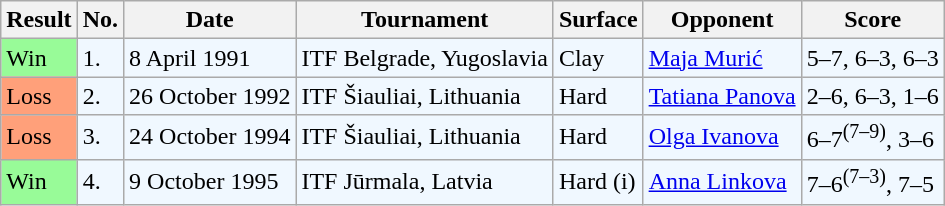<table class="sortable wikitable">
<tr>
<th>Result</th>
<th>No.</th>
<th>Date</th>
<th>Tournament</th>
<th>Surface</th>
<th>Opponent</th>
<th>Score</th>
</tr>
<tr bgcolor="#f0f8ff">
<td style="background:#98fb98;">Win</td>
<td>1.</td>
<td>8 April 1991</td>
<td>ITF Belgrade, Yugoslavia</td>
<td>Clay</td>
<td> <a href='#'>Maja Murić</a></td>
<td>5–7, 6–3, 6–3</td>
</tr>
<tr bgcolor="#f0f8ff">
<td style="background:#ffa07a;">Loss</td>
<td>2.</td>
<td>26 October 1992</td>
<td>ITF Šiauliai, Lithuania</td>
<td>Hard</td>
<td> <a href='#'>Tatiana Panova</a></td>
<td>2–6, 6–3, 1–6</td>
</tr>
<tr bgcolor="#f0f8ff">
<td style="background:#ffa07a;">Loss</td>
<td>3.</td>
<td>24 October 1994</td>
<td>ITF Šiauliai, Lithuania</td>
<td>Hard</td>
<td> <a href='#'>Olga Ivanova</a></td>
<td>6–7<sup>(7–9)</sup>, 3–6</td>
</tr>
<tr style="background:#f0f8ff;">
<td style="background:#98fb98;">Win</td>
<td>4.</td>
<td>9 October 1995</td>
<td>ITF Jūrmala, Latvia</td>
<td>Hard (i)</td>
<td> <a href='#'>Anna Linkova</a></td>
<td>7–6<sup>(7–3)</sup>, 7–5</td>
</tr>
</table>
